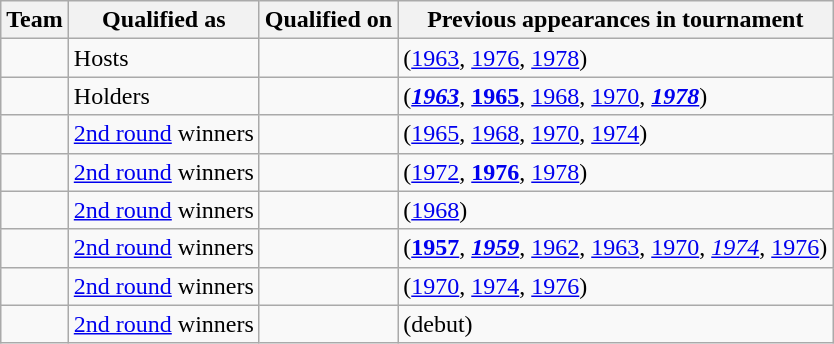<table class="wikitable sortable" style="text-align:left;">
<tr>
<th>Team</th>
<th>Qualified as</th>
<th>Qualified on</th>
<th>Previous appearances in tournament</th>
</tr>
<tr>
<td></td>
<td>Hosts</td>
<td></td>
<td> (<a href='#'>1963</a>, <a href='#'>1976</a>, <a href='#'>1978</a>)</td>
</tr>
<tr>
<td></td>
<td>Holders</td>
<td></td>
<td> (<strong><em><a href='#'>1963</a></em></strong>, <strong><a href='#'>1965</a></strong>, <a href='#'>1968</a>, <a href='#'>1970</a>, <strong><em><a href='#'>1978</a></em></strong>)</td>
</tr>
<tr>
<td></td>
<td><a href='#'>2nd round</a> winners</td>
<td></td>
<td> (<a href='#'>1965</a>, <a href='#'>1968</a>, <a href='#'>1970</a>, <a href='#'>1974</a>)</td>
</tr>
<tr>
<td></td>
<td><a href='#'>2nd round</a> winners</td>
<td></td>
<td> (<a href='#'>1972</a>, <strong><a href='#'>1976</a></strong>, <a href='#'>1978</a>)</td>
</tr>
<tr>
<td></td>
<td><a href='#'>2nd round</a> winners</td>
<td></td>
<td> (<a href='#'>1968</a>)</td>
</tr>
<tr>
<td></td>
<td><a href='#'>2nd round</a> winners</td>
<td></td>
<td> (<strong><a href='#'>1957</a></strong>, <strong><em><a href='#'>1959</a></em></strong>, <a href='#'>1962</a>, <a href='#'>1963</a>, <a href='#'>1970</a>, <em><a href='#'>1974</a></em>, <a href='#'>1976</a>)</td>
</tr>
<tr>
<td></td>
<td><a href='#'>2nd round</a> winners</td>
<td></td>
<td> (<a href='#'>1970</a>, <a href='#'>1974</a>, <a href='#'>1976</a>)</td>
</tr>
<tr>
<td></td>
<td><a href='#'>2nd round</a> winners</td>
<td></td>
<td> (debut)</td>
</tr>
</table>
